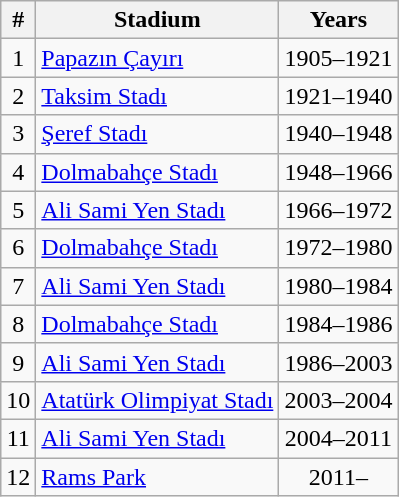<table class="wikitable sortable" style="text-align:center;">
<tr>
<th>#</th>
<th>Stadium</th>
<th>Years</th>
</tr>
<tr>
<td>1</td>
<td align="left"><a href='#'>Papazın Çayırı</a></td>
<td>1905–1921</td>
</tr>
<tr>
<td>2</td>
<td align="left"><a href='#'>Taksim Stadı</a></td>
<td>1921–1940</td>
</tr>
<tr>
<td>3</td>
<td align="left"><a href='#'>Şeref Stadı</a></td>
<td>1940–1948</td>
</tr>
<tr>
<td>4</td>
<td align="left"><a href='#'>Dolmabahçe Stadı</a></td>
<td>1948–1966</td>
</tr>
<tr>
<td>5</td>
<td align="left"><a href='#'>Ali Sami Yen Stadı</a></td>
<td>1966–1972</td>
</tr>
<tr>
<td>6</td>
<td align="left"><a href='#'>Dolmabahçe Stadı</a></td>
<td>1972–1980</td>
</tr>
<tr>
<td>7</td>
<td align="left"><a href='#'>Ali Sami Yen Stadı</a></td>
<td>1980–1984</td>
</tr>
<tr>
<td>8</td>
<td align="left"><a href='#'>Dolmabahçe Stadı</a></td>
<td>1984–1986</td>
</tr>
<tr>
<td>9</td>
<td align="left"><a href='#'>Ali Sami Yen Stadı</a></td>
<td>1986–2003</td>
</tr>
<tr>
<td>10</td>
<td align="left"><a href='#'>Atatürk Olimpiyat Stadı</a></td>
<td>2003–2004</td>
</tr>
<tr>
<td>11</td>
<td align="left"><a href='#'>Ali Sami Yen Stadı</a></td>
<td>2004–2011</td>
</tr>
<tr>
<td>12</td>
<td align="left"><a href='#'>Rams Park</a></td>
<td>2011–</td>
</tr>
</table>
